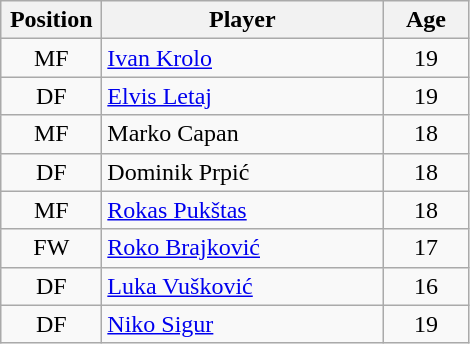<table class="wikitable" style="text-align: center;">
<tr>
<th width=60>Position</th>
<th width=180>Player</th>
<th width=50>Age</th>
</tr>
<tr>
<td>MF</td>
<td style="text-align:left;"> <a href='#'>Ivan Krolo</a></td>
<td>19</td>
</tr>
<tr>
<td>DF</td>
<td style="text-align:left;"> <a href='#'>Elvis Letaj</a></td>
<td>19</td>
</tr>
<tr>
<td>MF</td>
<td style="text-align:left;"> Marko Capan</td>
<td>18</td>
</tr>
<tr>
<td>DF</td>
<td style="text-align:left;"> Dominik Prpić</td>
<td>18</td>
</tr>
<tr>
<td>MF</td>
<td style="text-align:left;"> <a href='#'>Rokas Pukštas</a></td>
<td>18</td>
</tr>
<tr>
<td>FW</td>
<td style="text-align:left;"> <a href='#'>Roko Brajković</a></td>
<td>17</td>
</tr>
<tr>
<td>DF</td>
<td style="text-align:left;"> <a href='#'>Luka Vušković</a></td>
<td>16</td>
</tr>
<tr>
<td>DF</td>
<td style="text-align:left;"> <a href='#'>Niko Sigur</a></td>
<td>19</td>
</tr>
</table>
